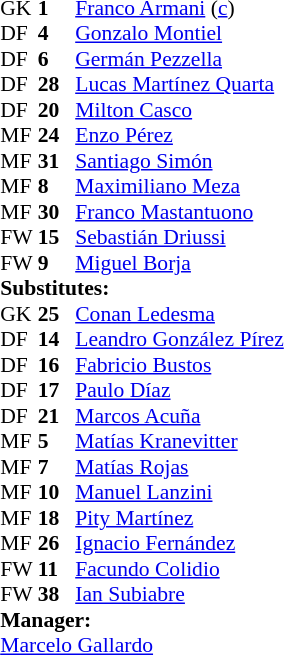<table style="font-size:90%; margin:0.2em auto;" cellspacing="0" cellpadding="0">
<tr>
<th width="25"></th>
<th width="25"></th>
</tr>
<tr>
<td>GK</td>
<td><strong>1</strong></td>
<td> <a href='#'>Franco Armani</a> (<a href='#'>c</a>)</td>
</tr>
<tr>
<td>DF</td>
<td><strong>4</strong></td>
<td> <a href='#'>Gonzalo Montiel</a></td>
</tr>
<tr>
<td>DF</td>
<td><strong>6</strong></td>
<td> <a href='#'>Germán Pezzella</a></td>
<td></td>
</tr>
<tr>
<td>DF</td>
<td><strong>28</strong></td>
<td> <a href='#'>Lucas Martínez Quarta</a></td>
<td></td>
<td></td>
</tr>
<tr>
<td>DF</td>
<td><strong>20</strong></td>
<td> <a href='#'>Milton Casco</a></td>
</tr>
<tr>
<td>MF</td>
<td><strong>24</strong></td>
<td> <a href='#'>Enzo Pérez</a></td>
<td></td>
<td></td>
</tr>
<tr>
<td>MF</td>
<td><strong>31</strong></td>
<td> <a href='#'>Santiago Simón</a></td>
<td></td>
<td></td>
</tr>
<tr>
<td>MF</td>
<td><strong>8</strong></td>
<td> <a href='#'>Maximiliano Meza</a></td>
<td></td>
<td></td>
</tr>
<tr>
<td>MF</td>
<td><strong>30</strong></td>
<td> <a href='#'>Franco Mastantuono</a></td>
<td></td>
<td></td>
</tr>
<tr>
<td>FW</td>
<td><strong>15</strong></td>
<td> <a href='#'>Sebastián Driussi</a></td>
<td></td>
<td></td>
</tr>
<tr>
<td>FW</td>
<td><strong>9</strong></td>
<td> <a href='#'>Miguel Borja</a></td>
<td></td>
</tr>
<tr>
<td colspan=3><strong>Substitutes:</strong></td>
</tr>
<tr>
<td>GK</td>
<td><strong>25</strong></td>
<td> <a href='#'>Conan Ledesma</a></td>
</tr>
<tr>
<td>DF</td>
<td><strong>14</strong></td>
<td> <a href='#'>Leandro González Pírez</a></td>
</tr>
<tr>
<td>DF</td>
<td><strong>16</strong></td>
<td> <a href='#'>Fabricio Bustos</a></td>
</tr>
<tr>
<td>DF</td>
<td><strong>17</strong></td>
<td> <a href='#'>Paulo Díaz</a></td>
<td></td>
<td></td>
</tr>
<tr>
<td>DF</td>
<td><strong>21</strong></td>
<td> <a href='#'>Marcos Acuña</a></td>
</tr>
<tr>
<td>MF</td>
<td><strong>5</strong></td>
<td> <a href='#'>Matías Kranevitter</a></td>
<td></td>
<td></td>
</tr>
<tr>
<td>MF</td>
<td><strong>7</strong></td>
<td> <a href='#'>Matías Rojas</a></td>
<td></td>
<td></td>
</tr>
<tr>
<td>MF</td>
<td><strong>10</strong></td>
<td> <a href='#'>Manuel Lanzini</a></td>
<td></td>
<td></td>
</tr>
<tr>
<td>MF</td>
<td><strong>18</strong></td>
<td> <a href='#'>Pity Martínez</a></td>
<td></td>
<td></td>
</tr>
<tr>
<td>MF</td>
<td><strong>26</strong></td>
<td> <a href='#'>Ignacio Fernández</a></td>
</tr>
<tr>
<td>FW</td>
<td><strong>11</strong></td>
<td> <a href='#'>Facundo Colidio</a></td>
<td></td>
<td></td>
</tr>
<tr>
<td>FW</td>
<td><strong>38</strong></td>
<td> <a href='#'>Ian Subiabre</a></td>
</tr>
<tr>
<td colspan=3><strong>Manager:</strong></td>
</tr>
<tr>
<td colspan="4"> <a href='#'>Marcelo Gallardo</a></td>
</tr>
</table>
